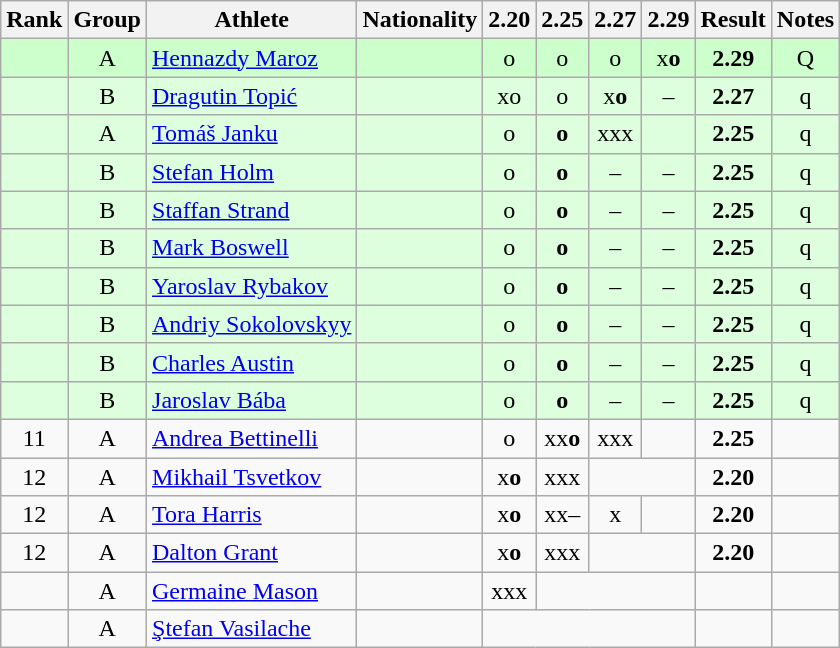<table class="wikitable sortable" style="text-align:center">
<tr>
<th>Rank</th>
<th>Group</th>
<th>Athlete</th>
<th>Nationality</th>
<th>2.20</th>
<th>2.25</th>
<th>2.27</th>
<th>2.29</th>
<th>Result</th>
<th>Notes</th>
</tr>
<tr bgcolor=ccffcc>
<td></td>
<td>A</td>
<td align="left"><a href='#'>Hennazdy Maroz</a></td>
<td align=left></td>
<td>o</td>
<td>o</td>
<td>o</td>
<td>x<strong>o</strong></td>
<td><strong>2.29</strong></td>
<td>Q</td>
</tr>
<tr bgcolor=ddffdd>
<td></td>
<td>B</td>
<td align="left"><a href='#'>Dragutin Topić</a></td>
<td align=left></td>
<td>xo</td>
<td>o</td>
<td>x<strong>o</strong></td>
<td>–</td>
<td><strong>2.27</strong></td>
<td>q</td>
</tr>
<tr bgcolor=ddffdd>
<td></td>
<td>A</td>
<td align="left"><a href='#'>Tomáš Janku</a></td>
<td align=left></td>
<td>o</td>
<td><strong>o</strong></td>
<td>xxx</td>
<td></td>
<td><strong>2.25</strong></td>
<td>q</td>
</tr>
<tr bgcolor=ddffdd>
<td></td>
<td>B</td>
<td align="left"><a href='#'>Stefan Holm</a></td>
<td align=left></td>
<td>o</td>
<td><strong>o</strong></td>
<td>–</td>
<td>–</td>
<td><strong>2.25</strong></td>
<td>q</td>
</tr>
<tr bgcolor=ddffdd>
<td></td>
<td>B</td>
<td align="left"><a href='#'>Staffan Strand</a></td>
<td align=left></td>
<td>o</td>
<td><strong>o</strong></td>
<td>–</td>
<td>–</td>
<td><strong>2.25</strong></td>
<td>q</td>
</tr>
<tr bgcolor=ddffdd>
<td></td>
<td>B</td>
<td align="left"><a href='#'>Mark Boswell</a></td>
<td align=left></td>
<td>o</td>
<td><strong>o</strong></td>
<td>–</td>
<td>–</td>
<td><strong>2.25</strong></td>
<td>q</td>
</tr>
<tr bgcolor=ddffdd>
<td></td>
<td>B</td>
<td align="left"><a href='#'>Yaroslav Rybakov</a></td>
<td align=left></td>
<td>o</td>
<td><strong>o</strong></td>
<td>–</td>
<td>–</td>
<td><strong>2.25</strong></td>
<td>q</td>
</tr>
<tr bgcolor=ddffdd>
<td></td>
<td>B</td>
<td align="left"><a href='#'>Andriy Sokolovskyy</a></td>
<td align=left></td>
<td>o</td>
<td><strong>o</strong></td>
<td>–</td>
<td>–</td>
<td><strong>2.25</strong></td>
<td>q</td>
</tr>
<tr bgcolor=ddffdd>
<td></td>
<td>B</td>
<td align="left"><a href='#'>Charles Austin</a></td>
<td align=left></td>
<td>o</td>
<td><strong>o</strong></td>
<td>–</td>
<td>–</td>
<td><strong>2.25</strong></td>
<td>q</td>
</tr>
<tr bgcolor=ddffdd>
<td></td>
<td>B</td>
<td align="left"><a href='#'>Jaroslav Bába</a></td>
<td align=left></td>
<td>o</td>
<td><strong>o</strong></td>
<td>–</td>
<td>–</td>
<td><strong>2.25</strong></td>
<td>q</td>
</tr>
<tr>
<td>11</td>
<td>A</td>
<td align="left"><a href='#'>Andrea Bettinelli</a></td>
<td align=left></td>
<td>o</td>
<td>xx<strong>o</strong></td>
<td>xxx</td>
<td></td>
<td><strong>2.25</strong></td>
<td></td>
</tr>
<tr>
<td>12</td>
<td>A</td>
<td align="left"><a href='#'>Mikhail Tsvetkov</a></td>
<td align=left></td>
<td>x<strong>o</strong></td>
<td>xxx</td>
<td colspan=2></td>
<td><strong>2.20</strong></td>
<td></td>
</tr>
<tr>
<td>12</td>
<td>A</td>
<td align="left"><a href='#'>Tora Harris</a></td>
<td align=left></td>
<td>x<strong>o</strong></td>
<td>xx–</td>
<td>x</td>
<td></td>
<td><strong>2.20</strong></td>
<td></td>
</tr>
<tr>
<td>12</td>
<td>A</td>
<td align="left"><a href='#'>Dalton Grant</a></td>
<td align=left></td>
<td>x<strong>o</strong></td>
<td>xxx</td>
<td colspan=2></td>
<td><strong>2.20</strong></td>
<td></td>
</tr>
<tr>
<td></td>
<td>A</td>
<td align="left"><a href='#'>Germaine Mason</a></td>
<td align=left></td>
<td>xxx</td>
<td colspan=3></td>
<td><strong></strong></td>
<td></td>
</tr>
<tr>
<td></td>
<td>A</td>
<td align="left"><a href='#'>Ştefan Vasilache</a></td>
<td align=left></td>
<td colspan=4></td>
<td><strong></strong></td>
<td></td>
</tr>
</table>
